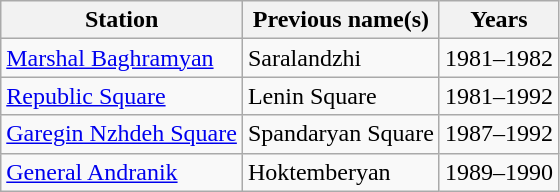<table class="wikitable" style="border-collapse: collapse; text-align: left;">
<tr>
<th>Station</th>
<th>Previous name(s)</th>
<th>Years</th>
</tr>
<tr>
<td style="text-align: left;"><a href='#'>Marshal Baghramyan</a></td>
<td>Saralandzhi</td>
<td>1981–1982</td>
</tr>
<tr>
<td style="text-align: left;"><a href='#'>Republic Square</a></td>
<td>Lenin Square</td>
<td>1981–1992</td>
</tr>
<tr>
<td style="text-align: left;"><a href='#'>Garegin Nzhdeh Square</a></td>
<td>Spandaryan Square</td>
<td>1987–1992</td>
</tr>
<tr>
<td style="text-align: left;"><a href='#'>General Andranik</a></td>
<td>Hoktemberyan</td>
<td>1989–1990</td>
</tr>
</table>
